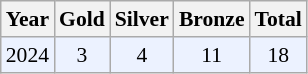<table class="sortable wikitable" style="font-size: 90%;">
<tr>
<th>Year</th>
<th>Gold</th>
<th>Silver</th>
<th>Bronze</th>
<th>Total</th>
</tr>
<tr style="background:#ECF2FF">
<td align="center">2024</td>
<td align="center">3</td>
<td align="center">4</td>
<td align="center">11</td>
<td align="center">18</td>
</tr>
</table>
